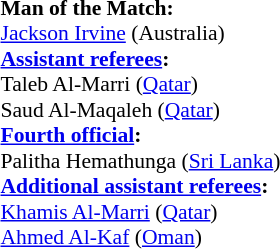<table style="width:100%; font-size:90%;">
<tr>
<td><br><strong>Man of the Match:</strong>
<br><a href='#'>Jackson Irvine</a> (Australia)<br><strong><a href='#'>Assistant referees</a>:</strong>
<br>Taleb Al-Marri (<a href='#'>Qatar</a>)
<br>Saud Al-Maqaleh (<a href='#'>Qatar</a>)
<br><strong><a href='#'>Fourth official</a>:</strong>
<br>Palitha Hemathunga (<a href='#'>Sri Lanka</a>)
<br><strong><a href='#'>Additional assistant referees</a>:</strong>
<br><a href='#'>Khamis Al-Marri</a> (<a href='#'>Qatar</a>)
<br><a href='#'>Ahmed Al-Kaf</a> (<a href='#'>Oman</a>)</td>
</tr>
</table>
